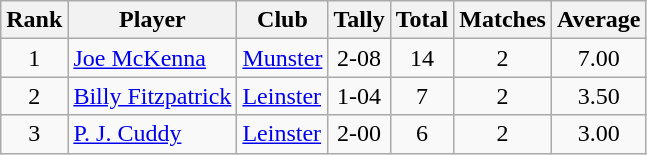<table class="wikitable">
<tr>
<th>Rank</th>
<th>Player</th>
<th>Club</th>
<th>Tally</th>
<th>Total</th>
<th>Matches</th>
<th>Average</th>
</tr>
<tr>
<td rowspan=1 align=center>1</td>
<td><a href='#'>Joe McKenna</a></td>
<td><a href='#'>Munster</a></td>
<td align=center>2-08</td>
<td align=center>14</td>
<td align=center>2</td>
<td align=center>7.00</td>
</tr>
<tr>
<td rowspan=1 align=center>2</td>
<td><a href='#'>Billy Fitzpatrick</a></td>
<td><a href='#'>Leinster</a></td>
<td align=center>1-04</td>
<td align=center>7</td>
<td align=center>2</td>
<td align=center>3.50</td>
</tr>
<tr>
<td rowspan=1 align=center>3</td>
<td><a href='#'>P. J. Cuddy</a></td>
<td><a href='#'>Leinster</a></td>
<td align=center>2-00</td>
<td align=center>6</td>
<td align=center>2</td>
<td align=center>3.00</td>
</tr>
</table>
